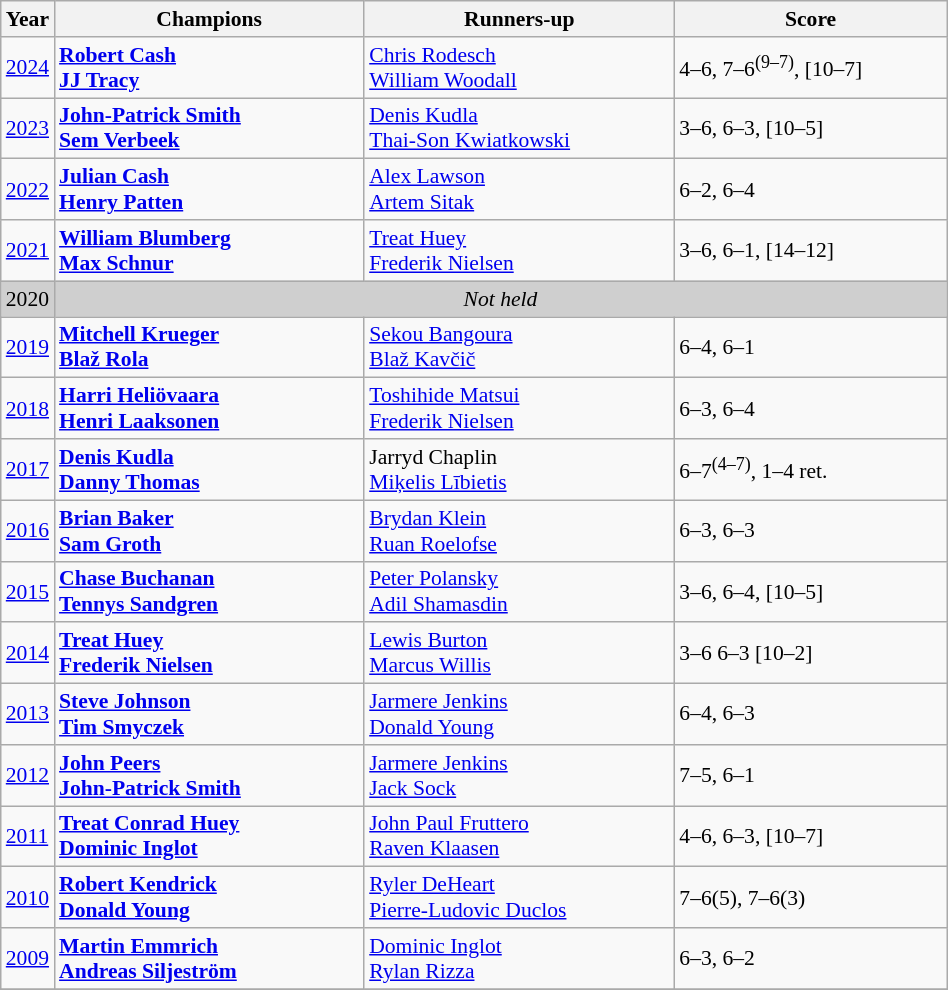<table class="wikitable" style="font-size:90%">
<tr>
<th>Year</th>
<th width="200">Champions</th>
<th width="200">Runners-up</th>
<th width="175">Score</th>
</tr>
<tr>
<td><a href='#'>2024</a></td>
<td> <strong><a href='#'>Robert Cash</a></strong> <br>  <strong><a href='#'>JJ Tracy</a></strong></td>
<td> <a href='#'>Chris Rodesch</a> <br>  <a href='#'>William Woodall</a></td>
<td>4–6, 7–6<sup>(9–7)</sup>, [10–7]</td>
</tr>
<tr>
<td><a href='#'>2023</a></td>
<td> <strong><a href='#'>John-Patrick Smith</a></strong> <br>  <strong><a href='#'>Sem Verbeek</a></strong></td>
<td> <a href='#'>Denis Kudla</a> <br>  <a href='#'>Thai-Son Kwiatkowski</a></td>
<td>3–6, 6–3, [10–5]</td>
</tr>
<tr>
<td><a href='#'>2022</a></td>
<td> <strong><a href='#'>Julian Cash</a></strong> <br>  <strong><a href='#'>Henry Patten</a></strong></td>
<td> <a href='#'>Alex Lawson</a> <br>  <a href='#'>Artem Sitak</a></td>
<td>6–2, 6–4</td>
</tr>
<tr>
<td><a href='#'>2021</a></td>
<td> <strong><a href='#'>William Blumberg</a></strong> <br>  <strong><a href='#'>Max Schnur</a></strong></td>
<td> <a href='#'>Treat Huey</a> <br>  <a href='#'>Frederik Nielsen</a></td>
<td>3–6, 6–1, [14–12]</td>
</tr>
<tr>
<td style="background:#cfcfcf">2020</td>
<td colspan=3 align=center style="background:#cfcfcf"><em>Not held</em></td>
</tr>
<tr>
<td><a href='#'>2019</a></td>
<td> <strong><a href='#'>Mitchell Krueger</a></strong> <br>  <strong><a href='#'>Blaž Rola</a></strong></td>
<td> <a href='#'>Sekou Bangoura</a> <br>  <a href='#'>Blaž Kavčič</a></td>
<td>6–4, 6–1</td>
</tr>
<tr>
<td><a href='#'>2018</a></td>
<td> <strong><a href='#'>Harri Heliövaara</a></strong> <br>  <strong><a href='#'>Henri Laaksonen</a></strong></td>
<td> <a href='#'>Toshihide Matsui</a> <br>  <a href='#'>Frederik Nielsen</a></td>
<td>6–3, 6–4</td>
</tr>
<tr>
<td><a href='#'>2017</a></td>
<td> <strong><a href='#'>Denis Kudla</a></strong> <br>  <strong><a href='#'>Danny Thomas</a></strong></td>
<td> Jarryd Chaplin <br>  <a href='#'>Miķelis Lībietis</a></td>
<td>6–7<sup>(4–7)</sup>, 1–4 ret.</td>
</tr>
<tr>
<td><a href='#'>2016</a></td>
<td> <strong><a href='#'>Brian Baker</a></strong> <br>  <strong><a href='#'>Sam Groth</a></strong></td>
<td> <a href='#'>Brydan Klein</a> <br>  <a href='#'>Ruan Roelofse</a></td>
<td>6–3, 6–3</td>
</tr>
<tr>
<td><a href='#'>2015</a></td>
<td> <strong><a href='#'>Chase Buchanan</a></strong> <br>  <strong><a href='#'>Tennys Sandgren</a></strong></td>
<td> <a href='#'>Peter Polansky</a> <br>  <a href='#'>Adil Shamasdin</a></td>
<td>3–6, 6–4, [10–5]</td>
</tr>
<tr>
<td><a href='#'>2014</a></td>
<td><strong> <a href='#'>Treat Huey</a> <br>  <a href='#'>Frederik Nielsen</a></strong></td>
<td> <a href='#'>Lewis Burton</a> <br>  <a href='#'>Marcus Willis</a></td>
<td>3–6 6–3 [10–2]</td>
</tr>
<tr>
<td><a href='#'>2013</a></td>
<td> <strong><a href='#'>Steve Johnson</a></strong> <br>  <strong><a href='#'>Tim Smyczek</a></strong></td>
<td> <a href='#'>Jarmere Jenkins</a> <br>  <a href='#'>Donald Young</a></td>
<td>6–4, 6–3</td>
</tr>
<tr>
<td><a href='#'>2012</a></td>
<td> <strong><a href='#'>John Peers</a></strong> <br>  <strong><a href='#'>John-Patrick Smith</a></strong></td>
<td> <a href='#'>Jarmere Jenkins</a> <br>  <a href='#'>Jack Sock</a></td>
<td>7–5, 6–1</td>
</tr>
<tr>
<td><a href='#'>2011</a></td>
<td> <strong><a href='#'>Treat Conrad Huey</a></strong> <br>  <strong><a href='#'>Dominic Inglot</a></strong></td>
<td> <a href='#'>John Paul Fruttero</a> <br>  <a href='#'>Raven Klaasen</a></td>
<td>4–6, 6–3, [10–7]</td>
</tr>
<tr>
<td><a href='#'>2010</a></td>
<td> <strong><a href='#'>Robert Kendrick</a></strong> <br>  <strong><a href='#'>Donald Young</a></strong></td>
<td> <a href='#'>Ryler DeHeart</a> <br>  <a href='#'>Pierre-Ludovic Duclos</a></td>
<td>7–6(5), 7–6(3)</td>
</tr>
<tr>
<td><a href='#'>2009</a></td>
<td> <strong><a href='#'>Martin Emmrich</a></strong> <br>  <strong><a href='#'>Andreas Siljeström</a></strong></td>
<td> <a href='#'>Dominic Inglot</a> <br>  <a href='#'>Rylan Rizza</a></td>
<td>6–3, 6–2</td>
</tr>
<tr>
</tr>
</table>
